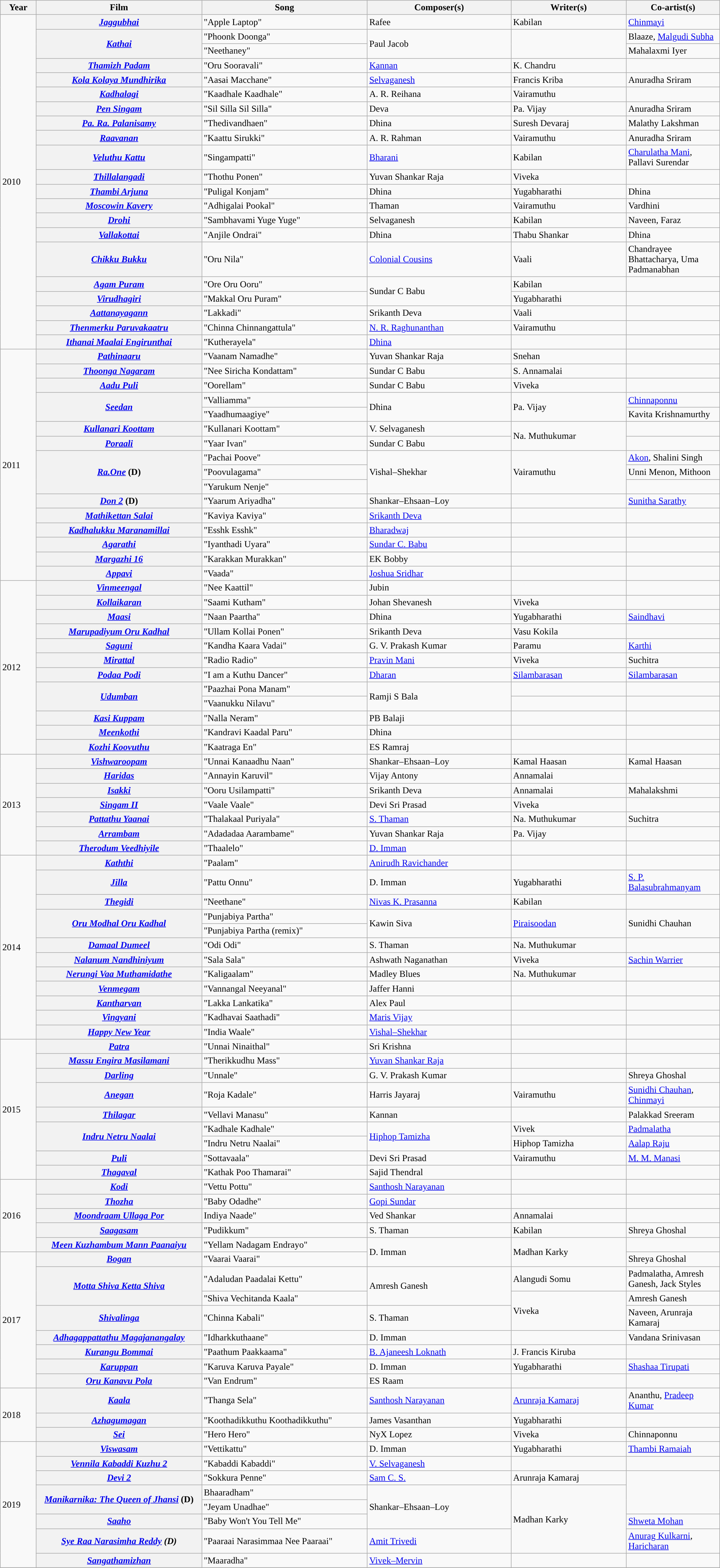<table class="wikitable plainrowheaders" width="100%" textcolor:#000;">
<tr style="background:#b0e0e66;">
<th scope="col" width=5%><strong>Year</strong></th>
<th scope="col" width=23%><strong>Film</strong></th>
<th scope="col" width=23%><strong>Song</strong></th>
<th scope="col" width=20%><strong>Composer(s)</strong></th>
<th scope="col" width=16%><strong>Writer(s)</strong></th>
<th scope="col" width=23%><strong>Co-artist(s)</strong></th>
</tr>
<tr>
<td rowspan="21">2010</td>
<th><em><a href='#'>Jaggubhai</a></em></th>
<td>"Apple Laptop"</td>
<td>Rafee</td>
<td>Kabilan</td>
<td><a href='#'>Chinmayi</a></td>
</tr>
<tr>
<th rowspan="2"><em><a href='#'>Kathai</a></em></th>
<td>"Phoonk Doonga"</td>
<td rowspan="2">Paul Jacob</td>
<td rowspan="2"></td>
<td>Blaaze, <a href='#'>Malgudi Subha</a></td>
</tr>
<tr>
<td>"Neethaney"</td>
<td>Mahalaxmi Iyer</td>
</tr>
<tr>
<th><em><a href='#'>Thamizh Padam</a></em></th>
<td>"Oru Sooravali"</td>
<td><a href='#'>Kannan</a></td>
<td>K. Chandru</td>
<td></td>
</tr>
<tr>
<th><em><a href='#'>Kola Kolaya Mundhirika</a></em></th>
<td>"Aasai Macchane"</td>
<td><a href='#'>Selvaganesh</a></td>
<td>Francis Kriba</td>
<td>Anuradha Sriram</td>
</tr>
<tr>
<th><em><a href='#'>Kadhalagi</a></em></th>
<td>"Kaadhale Kaadhale"</td>
<td>A. R. Reihana</td>
<td>Vairamuthu</td>
<td></td>
</tr>
<tr>
<th><em><a href='#'>Pen Singam</a></em></th>
<td>"Sil Silla Sil Silla"</td>
<td>Deva</td>
<td>Pa. Vijay</td>
<td>Anuradha Sriram</td>
</tr>
<tr>
<th><em><a href='#'>Pa. Ra. Palanisamy</a></em></th>
<td>"Thedivandhaen"</td>
<td>Dhina</td>
<td>Suresh Devaraj</td>
<td>Malathy Lakshman</td>
</tr>
<tr>
<th><em><a href='#'>Raavanan</a></em></th>
<td>"Kaattu Sirukki"</td>
<td>A. R. Rahman</td>
<td>Vairamuthu</td>
<td>Anuradha Sriram</td>
</tr>
<tr>
<th><em><a href='#'>Veluthu Kattu</a></em></th>
<td>"Singampatti"</td>
<td><a href='#'>Bharani</a></td>
<td>Kabilan</td>
<td><a href='#'>Charulatha Mani</a>, Pallavi Surendar</td>
</tr>
<tr>
<th><em><a href='#'>Thillalangadi</a></em></th>
<td>"Thothu Ponen"</td>
<td>Yuvan Shankar Raja</td>
<td>Viveka</td>
<td></td>
</tr>
<tr>
<th><em><a href='#'>Thambi Arjuna</a></em></th>
<td>"Puligal Konjam"</td>
<td>Dhina</td>
<td>Yugabharathi</td>
<td>Dhina</td>
</tr>
<tr>
<th><em><a href='#'>Moscowin Kavery</a></em></th>
<td>"Adhigalai Pookal"</td>
<td>Thaman</td>
<td>Vairamuthu</td>
<td>Vardhini</td>
</tr>
<tr>
<th><em><a href='#'>Drohi</a></em></th>
<td>"Sambhavami Yuge Yuge"</td>
<td>Selvaganesh</td>
<td>Kabilan</td>
<td>Naveen, Faraz</td>
</tr>
<tr>
<th><em><a href='#'>Vallakottai</a></em></th>
<td>"Anjile Ondrai"</td>
<td>Dhina</td>
<td>Thabu Shankar</td>
<td>Dhina</td>
</tr>
<tr>
<th><em><a href='#'>Chikku Bukku</a></em></th>
<td>"Oru Nila"</td>
<td><a href='#'>Colonial Cousins</a></td>
<td>Vaali</td>
<td>Chandrayee Bhattacharya, Uma Padmanabhan</td>
</tr>
<tr>
<th><em><a href='#'>Agam Puram</a></em></th>
<td>"Ore Oru Ooru"</td>
<td rowspan="2">Sundar C Babu</td>
<td>Kabilan</td>
<td></td>
</tr>
<tr>
<th><em><a href='#'>Virudhagiri</a></em></th>
<td>"Makkal Oru Puram"</td>
<td>Yugabharathi</td>
<td></td>
</tr>
<tr>
<th><em><a href='#'>Aattanayagann</a></em></th>
<td>"Lakkadi"</td>
<td>Srikanth Deva</td>
<td>Vaali</td>
<td></td>
</tr>
<tr>
<th><em><a href='#'>Thenmerku Paruvakaatru</a></em></th>
<td>"Chinna Chinnangattula"</td>
<td><a href='#'>N. R. Raghunanthan</a></td>
<td>Vairamuthu</td>
<td></td>
</tr>
<tr>
<th><a href='#'><em>Ithanai Maalai Engirunthai</em></a></th>
<td>"Kutherayela"</td>
<td><a href='#'>Dhina</a></td>
<td></td>
<td></td>
</tr>
<tr>
<td rowspan="16">2011</td>
<th><em><a href='#'>Pathinaaru</a></em></th>
<td>"Vaanam Namadhe"</td>
<td>Yuvan Shankar Raja</td>
<td>Snehan</td>
<td></td>
</tr>
<tr>
<th><em><a href='#'>Thoonga Nagaram</a></em></th>
<td>"Nee Siricha Kondattam"</td>
<td>Sundar C Babu</td>
<td>S. Annamalai</td>
<td></td>
</tr>
<tr>
<th><em><a href='#'>Aadu Puli</a></em></th>
<td>"Oorellam"</td>
<td>Sundar C Babu</td>
<td>Viveka</td>
<td></td>
</tr>
<tr>
<th rowspan="2"><em><a href='#'>Seedan</a></em></th>
<td>"Valliamma"</td>
<td rowspan="2">Dhina</td>
<td rowspan="2">Pa. Vijay</td>
<td><a href='#'>Chinnaponnu</a></td>
</tr>
<tr>
<td>"Yaadhumaagiye"</td>
<td>Kavita Krishnamurthy</td>
</tr>
<tr>
<th><em><a href='#'>Kullanari Koottam</a></em></th>
<td>"Kullanari Koottam"</td>
<td>V. Selvaganesh</td>
<td rowspan="2">Na. Muthukumar</td>
<td></td>
</tr>
<tr>
<th><em><a href='#'>Poraali</a></em></th>
<td>"Yaar Ivan"</td>
<td>Sundar C Babu</td>
<td></td>
</tr>
<tr>
<th rowspan="3"><em><a href='#'>Ra.One</a></em> (D)</th>
<td>"Pachai Poove"</td>
<td rowspan="3">Vishal–Shekhar</td>
<td rowspan="3">Vairamuthu</td>
<td><a href='#'>Akon</a>, Shalini Singh</td>
</tr>
<tr>
<td>"Poovulagama"</td>
<td>Unni Menon, Mithoon</td>
</tr>
<tr>
<td>"Yarukum Nenje"</td>
<td></td>
</tr>
<tr>
<th><em><a href='#'>Don 2</a></em> (D)</th>
<td>"Yaarum Ariyadha"</td>
<td>Shankar–Ehsaan–Loy</td>
<td></td>
<td><a href='#'>Sunitha Sarathy</a></td>
</tr>
<tr>
<th><a href='#'><em>Mathikettan Salai</em></a></th>
<td>"Kaviya Kaviya"</td>
<td><a href='#'>Srikanth Deva</a></td>
<td></td>
<td></td>
</tr>
<tr>
<th><a href='#'><em>Kadhalukku Maranamillai</em></a></th>
<td>"Esshk Esshk"</td>
<td><a href='#'>Bharadwaj</a></td>
<td></td>
<td></td>
</tr>
<tr>
<th><a href='#'><em>Agarathi</em></a></th>
<td>"Iyanthadi Uyara"</td>
<td><a href='#'>Sundar C. Babu</a></td>
<td></td>
<td></td>
</tr>
<tr>
<th><em><a href='#'>Margazhi 16</a></em></th>
<td>"Karakkan Murakkan"</td>
<td>EK Bobby</td>
<td></td>
<td></td>
</tr>
<tr>
<th><em><a href='#'>Appavi</a></em></th>
<td>"Vaada"</td>
<td><a href='#'>Joshua Sridhar</a></td>
<td></td>
<td></td>
</tr>
<tr>
<td rowspan="12">2012</td>
<th><em><a href='#'>Vinmeengal</a></em></th>
<td>"Nee Kaattil"</td>
<td>Jubin</td>
<td></td>
<td></td>
</tr>
<tr>
<th><em><a href='#'>Kollaikaran</a></em></th>
<td>"Saami Kutham"</td>
<td>Johan Shevanesh</td>
<td>Viveka</td>
<td></td>
</tr>
<tr>
<th><em><a href='#'>Maasi</a></em></th>
<td>"Naan Paartha"</td>
<td>Dhina</td>
<td>Yugabharathi</td>
<td><a href='#'>Saindhavi</a></td>
</tr>
<tr>
<th><em><a href='#'>Marupadiyum Oru Kadhal</a></em></th>
<td>"Ullam Kollai Ponen"</td>
<td>Srikanth Deva</td>
<td>Vasu Kokila</td>
<td></td>
</tr>
<tr>
<th><em><a href='#'>Saguni</a></em></th>
<td>"Kandha Kaara Vadai"</td>
<td>G. V. Prakash Kumar</td>
<td>Paramu</td>
<td><a href='#'>Karthi</a></td>
</tr>
<tr>
<th><em><a href='#'>Mirattal</a></em></th>
<td>"Radio Radio"</td>
<td><a href='#'>Pravin Mani</a></td>
<td>Viveka</td>
<td>Suchitra</td>
</tr>
<tr>
<th><em><a href='#'>Podaa Podi</a></em></th>
<td>"I am a Kuthu Dancer"</td>
<td><a href='#'>Dharan</a></td>
<td><a href='#'>Silambarasan</a></td>
<td><a href='#'>Silambarasan</a></td>
</tr>
<tr>
<th rowspan="2"><em><a href='#'>Udumban</a></em></th>
<td>"Paazhai Pona Manam"</td>
<td rowspan="2">Ramji S Bala</td>
<td></td>
<td></td>
</tr>
<tr>
<td>"Vaanukku Nilavu"</td>
<td></td>
<td></td>
</tr>
<tr>
<th><a href='#'><em>Kasi Kuppam</em></a></th>
<td>"Nalla Neram"</td>
<td>PB Balaji</td>
<td></td>
<td></td>
</tr>
<tr>
<th><em><a href='#'>Meenkothi</a></em></th>
<td>"Kandravi Kaadal Paru"</td>
<td>Dhina</td>
<td></td>
<td></td>
</tr>
<tr>
<th><a href='#'><em>Kozhi Koovuthu</em></a></th>
<td>"Kaatraga En"</td>
<td>ES Ramraj</td>
<td></td>
<td></td>
</tr>
<tr>
<td rowspan="7">2013</td>
<th><em><a href='#'>Vishwaroopam</a></em></th>
<td>"Unnai Kanaadhu Naan"</td>
<td>Shankar–Ehsaan–Loy</td>
<td>Kamal Haasan</td>
<td>Kamal Haasan</td>
</tr>
<tr>
<th><em><a href='#'>Haridas</a></em></th>
<td>"Annayin Karuvil"</td>
<td>Vijay Antony</td>
<td>Annamalai</td>
<td></td>
</tr>
<tr>
<th><em><a href='#'>Isakki</a></em></th>
<td>"Ooru Usilampatti"</td>
<td>Srikanth Deva</td>
<td>Annamalai</td>
<td>Mahalakshmi</td>
</tr>
<tr>
<th><em><a href='#'>Singam II</a></em></th>
<td>"Vaale Vaale"</td>
<td>Devi Sri Prasad</td>
<td>Viveka</td>
<td></td>
</tr>
<tr>
<th><em><a href='#'>Pattathu Yaanai</a></em></th>
<td>"Thalakaal Puriyala"</td>
<td><a href='#'>S. Thaman</a></td>
<td>Na. Muthukumar</td>
<td>Suchitra</td>
</tr>
<tr>
<th><em><a href='#'>Arrambam</a></em></th>
<td>"Adadadaa Aarambame"</td>
<td>Yuvan Shankar Raja</td>
<td>Pa. Vijay</td>
<td></td>
</tr>
<tr>
<th><a href='#'><em>Therodum Veedhiyile</em></a></th>
<td>"Thaalelo"</td>
<td><a href='#'>D. Imman</a></td>
<td></td>
<td></td>
</tr>
<tr>
<td rowspan="12">2014</td>
<th><em><a href='#'>Kaththi</a></em></th>
<td>"Paalam"</td>
<td><a href='#'>Anirudh Ravichander</a></td>
<td></td>
<td></td>
</tr>
<tr>
<th><em><a href='#'>Jilla</a></em></th>
<td>"Pattu Onnu"</td>
<td>D. Imman</td>
<td>Yugabharathi</td>
<td><a href='#'>S. P. Balasubrahmanyam</a></td>
</tr>
<tr>
<th><em><a href='#'>Thegidi</a></em></th>
<td>"Neethane"</td>
<td><a href='#'>Nivas K. Prasanna</a></td>
<td>Kabilan</td>
<td></td>
</tr>
<tr>
<th rowspan="2"><em><a href='#'>Oru Modhal Oru Kadhal</a></em></th>
<td>"Punjabiya Partha"</td>
<td rowspan="2">Kawin Siva</td>
<td rowspan="2"><a href='#'>Piraisoodan</a></td>
<td rowspan="2">Sunidhi Chauhan</td>
</tr>
<tr>
<td>"Punjabiya Partha (remix)"</td>
</tr>
<tr>
<th><em><a href='#'>Damaal Dumeel</a></em></th>
<td>"Odi Odi"</td>
<td>S. Thaman</td>
<td>Na. Muthukumar</td>
<td></td>
</tr>
<tr>
<th><em><a href='#'>Nalanum Nandhiniyum</a></em></th>
<td>"Sala Sala"</td>
<td>Ashwath Naganathan</td>
<td>Viveka</td>
<td><a href='#'>Sachin Warrier</a></td>
</tr>
<tr>
<th><em><a href='#'>Nerungi Vaa Muthamidathe</a></em></th>
<td>"Kaligaalam"</td>
<td>Madley Blues</td>
<td>Na. Muthukumar</td>
<td></td>
</tr>
<tr>
<th><em><a href='#'>Venmegam</a></em></th>
<td>"Vannangal Neeyanal"</td>
<td>Jaffer Hanni</td>
<td></td>
<td></td>
</tr>
<tr>
<th><em><a href='#'>Kantharvan</a></em></th>
<td>"Lakka Lankatika"</td>
<td>Alex Paul</td>
<td></td>
<td></td>
</tr>
<tr>
<th><em><a href='#'>Vingyani</a></em></th>
<td>"Kadhavai Saathadi"</td>
<td><a href='#'>Maris Vijay</a></td>
<td></td>
<td></td>
</tr>
<tr>
<th><a href='#'><em>Happy New Year</em></a></th>
<td>"India Waale"</td>
<td><a href='#'>Vishal–Shekhar</a></td>
<td></td>
<td></td>
</tr>
<tr>
<td rowspan="9">2015</td>
<th><em><a href='#'>Patra</a></em></th>
<td>"Unnai Ninaithal"</td>
<td>Sri Krishna</td>
<td></td>
<td></td>
</tr>
<tr>
<th><em><a href='#'>Massu Engira Masilamani</a></em></th>
<td>"Therikkudhu Mass"</td>
<td><a href='#'>Yuvan Shankar Raja</a></td>
<td></td>
<td></td>
</tr>
<tr>
<th><em><a href='#'>Darling</a></em></th>
<td>"Unnale"</td>
<td>G. V. Prakash Kumar</td>
<td></td>
<td>Shreya Ghoshal</td>
</tr>
<tr>
<th><em><a href='#'>Anegan</a></em></th>
<td>"Roja Kadale"</td>
<td>Harris Jayaraj</td>
<td>Vairamuthu</td>
<td><a href='#'>Sunidhi Chauhan</a>, <a href='#'>Chinmayi</a></td>
</tr>
<tr>
<th><em><a href='#'>Thilagar</a></em></th>
<td>"Vellavi Manasu"</td>
<td>Kannan</td>
<td></td>
<td>Palakkad Sreeram</td>
</tr>
<tr>
<th rowspan="2"><em><a href='#'>Indru Netru Naalai</a></em></th>
<td>"Kadhale Kadhale"</td>
<td rowspan="2"><a href='#'>Hiphop Tamizha</a></td>
<td>Vivek</td>
<td><a href='#'>Padmalatha</a></td>
</tr>
<tr>
<td>"Indru Netru Naalai"</td>
<td>Hiphop Tamizha</td>
<td><a href='#'>Aalap Raju</a></td>
</tr>
<tr>
<th><em><a href='#'>Puli</a></em></th>
<td>"Sottavaala"</td>
<td>Devi Sri Prasad</td>
<td>Vairamuthu</td>
<td><a href='#'>M. M. Manasi</a></td>
</tr>
<tr>
<th><em><a href='#'>Thagaval</a></em></th>
<td>"Kathak Poo Thamarai"</td>
<td>Sajid Thendral</td>
<td></td>
<td></td>
</tr>
<tr>
<td rowspan="5">2016</td>
<th><em><a href='#'>Kodi</a></em></th>
<td>"Vettu Pottu"</td>
<td><a href='#'>Santhosh Narayanan</a></td>
<td></td>
<td></td>
</tr>
<tr>
<th><em><a href='#'>Thozha</a></em></th>
<td>"Baby Odadhe"</td>
<td><a href='#'>Gopi Sundar</a></td>
<td></td>
<td></td>
</tr>
<tr>
<th><em><a href='#'>Moondraam Ullaga Por</a></em></th>
<td>Indiya Naade"</td>
<td>Ved Shankar</td>
<td>Annamalai</td>
<td></td>
</tr>
<tr>
<th><em><a href='#'>Saagasam</a></em></th>
<td>"Pudikkum"</td>
<td>S. Thaman</td>
<td>Kabilan</td>
<td>Shreya Ghoshal</td>
</tr>
<tr>
<th><em><a href='#'>Meen Kuzhambum Mann Paanaiyu</a></em></th>
<td>"Yellam Nadagam Endrayo"</td>
<td rowspan="2">D. Imman</td>
<td rowspan="2">Madhan Karky</td>
<td></td>
</tr>
<tr>
<td rowspan="8">2017</td>
<th><em><a href='#'>Bogan</a></em></th>
<td>"Vaarai Vaarai"</td>
<td>Shreya Ghoshal</td>
</tr>
<tr>
<th rowspan="2"><em><a href='#'>Motta Shiva Ketta Shiva</a></em></th>
<td>"Adaludan Paadalai Kettu"</td>
<td rowspan="2">Amresh Ganesh</td>
<td>Alangudi Somu</td>
<td>Padmalatha, Amresh Ganesh, Jack Styles</td>
</tr>
<tr>
<td>"Shiva Vechitanda Kaala"</td>
<td rowspan="2">Viveka</td>
<td>Amresh Ganesh</td>
</tr>
<tr>
<th><em><a href='#'>Shivalinga</a></em></th>
<td>"Chinna Kabali"</td>
<td>S. Thaman</td>
<td>Naveen, Arunraja Kamaraj</td>
</tr>
<tr>
<th><em><a href='#'>Adhagappattathu Magajanangalay</a></em></th>
<td>"Idharkkuthaane"</td>
<td>D. Imman</td>
<td></td>
<td>Vandana Srinivasan</td>
</tr>
<tr>
<th><em><a href='#'>Kurangu Bommai</a></em></th>
<td>"Paathum Paakkaama"</td>
<td><a href='#'>B. Ajaneesh Loknath</a></td>
<td>J. Francis Kiruba</td>
<td></td>
</tr>
<tr>
<th><em><a href='#'>Karuppan</a></em></th>
<td>"Karuva Karuva Payale"</td>
<td>D. Imman</td>
<td>Yugabharathi</td>
<td><a href='#'>Shashaa Tirupati</a></td>
</tr>
<tr>
<th><a href='#'><em>Oru Kanavu Pola</em></a></th>
<td>"Van Endrum"</td>
<td>ES Raam</td>
<td></td>
<td></td>
</tr>
<tr>
<td rowspan="3">2018</td>
<th><em><a href='#'>Kaala</a></em></th>
<td>"Thanga Sela"</td>
<td><a href='#'>Santhosh Narayanan</a></td>
<td><a href='#'>Arunraja Kamaraj</a></td>
<td>Ananthu, <a href='#'>Pradeep Kumar</a></td>
</tr>
<tr>
<th><em><a href='#'>Azhagumagan</a></em></th>
<td>"Koothadikkuthu Koothadikkuthu"</td>
<td>James Vasanthan</td>
<td>Yugabharathi</td>
<td></td>
</tr>
<tr>
<th><em><a href='#'>Sei</a></em></th>
<td>"Hero Hero"</td>
<td>NyX Lopez</td>
<td>Viveka</td>
<td>Chinnaponnu</td>
</tr>
<tr>
<td rowspan="8">2019</td>
<th><em><a href='#'>Viswasam</a></em></th>
<td>"Vettikattu"</td>
<td>D. Imman</td>
<td>Yugabharathi</td>
<td><a href='#'>Thambi Ramaiah</a></td>
</tr>
<tr>
<th><em><a href='#'>Vennila Kabaddi Kuzhu 2</a></em></th>
<td>"Kabaddi Kabaddi"</td>
<td><a href='#'>V. Selvaganesh</a></td>
<td></td>
<td></td>
</tr>
<tr>
<th><em><a href='#'>Devi 2</a></em></th>
<td>"Sokkura Penne"</td>
<td><a href='#'>Sam C. S.</a></td>
<td>Arunraja Kamaraj</td>
<td rowspan="3"></td>
</tr>
<tr>
<th rowspan="2"><em><a href='#'>Manikarnika: The Queen of Jhansi</a></em> (D)</th>
<td>Bhaaradham"</td>
<td rowspan="3">Shankar–Ehsaan–Loy</td>
<td rowspan="4">Madhan Karky</td>
</tr>
<tr>
<td>"Jeyam Unadhae"</td>
</tr>
<tr>
<th><em><a href='#'>Saaho</a></em></th>
<td>"Baby Won't You Tell Me"</td>
<td><a href='#'>Shweta Mohan</a></td>
</tr>
<tr>
<th><em><a href='#'>Sye Raa Narasimha Reddy</a> (D)</em></th>
<td>"Paaraai Narasimmaa Nee Paaraai"</td>
<td><a href='#'>Amit Trivedi</a></td>
<td><a href='#'>Anurag Kulkarni</a>, <a href='#'>Haricharan</a></td>
</tr>
<tr>
<th><em><a href='#'>Sangathamizhan</a></em></th>
<td>"Maaradha"</td>
<td><a href='#'>Vivek–Mervin</a></td>
<td></td>
<td></td>
</tr>
<tr>
</tr>
</table>
